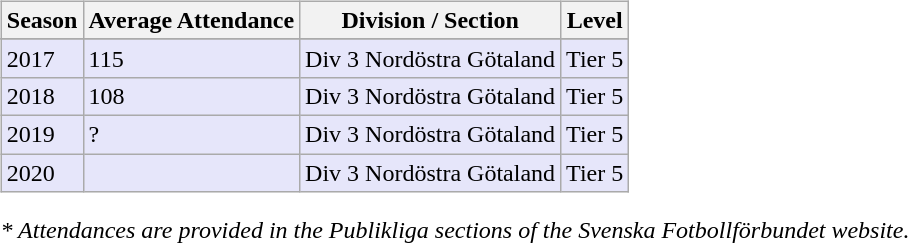<table>
<tr>
<td valign="top" width=0%><br><table class="wikitable">
<tr style="background:#f0f6fa;">
<th><strong>Season</strong></th>
<th><strong>Average Attendance</strong></th>
<th><strong>Division / Section</strong></th>
<th><strong>Level</strong></th>
</tr>
<tr>
</tr>
<tr>
<td style="background:#E6E6FA;">2017</td>
<td style="background:#E6E6FA;">115</td>
<td style="background:#E6E6FA;">Div 3 Nordöstra Götaland</td>
<td style="background:#E6E6FA;">Tier 5</td>
</tr>
<tr>
<td style="background:#E6E6FA;">2018</td>
<td style="background:#E6E6FA;">108</td>
<td style="background:#E6E6FA;">Div 3 Nordöstra Götaland</td>
<td style="background:#E6E6FA;">Tier 5</td>
</tr>
<tr>
<td style="background:#E6E6FA;">2019</td>
<td style="background:#E6E6FA;">?</td>
<td style="background:#E6E6FA;">Div 3 Nordöstra Götaland</td>
<td style="background:#E6E6FA;">Tier 5</td>
</tr>
<tr>
<td style="background:#E6E6FA;">2020</td>
<td style="background:#E6E6FA;"></td>
<td style="background:#E6E6FA;">Div 3 Nordöstra Götaland</td>
<td style="background:#E6E6FA;">Tier 5</td>
</tr>
</table>
<em>* Attendances are provided in the Publikliga sections of the Svenska Fotbollförbundet website.</em> </td>
</tr>
</table>
